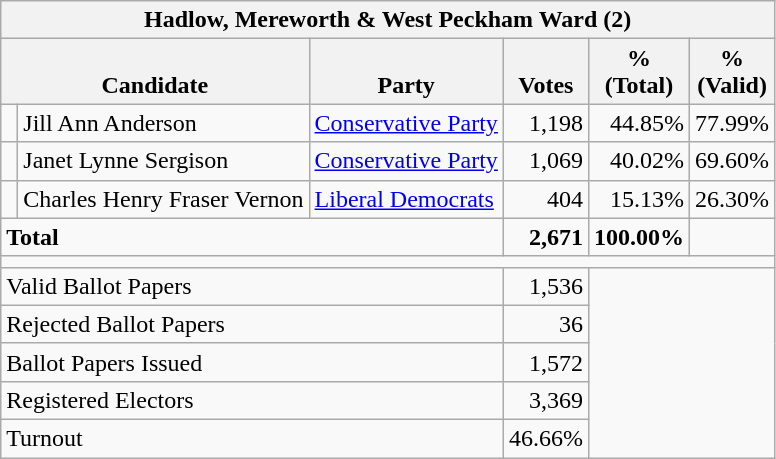<table class="wikitable" border="1" style="text-align:right; font-size:100%">
<tr>
<th align=center colspan=6>Hadlow, Mereworth & West Peckham Ward (2)</th>
</tr>
<tr>
<th valign=bottom align=left colspan=2>Candidate</th>
<th valign=bottom align=left>Party</th>
<th valign=bottom align=center>Votes</th>
<th align=center>%<br>(Total)</th>
<th align=center>%<br>(Valid)</th>
</tr>
<tr>
<td bgcolor=> </td>
<td align=left>Jill Ann Anderson</td>
<td align=left><a href='#'>Conservative Party</a></td>
<td>1,198</td>
<td>44.85%</td>
<td>77.99%</td>
</tr>
<tr>
<td bgcolor=> </td>
<td align=left>Janet Lynne Sergison</td>
<td align=left><a href='#'>Conservative Party</a></td>
<td>1,069</td>
<td>40.02%</td>
<td>69.60%</td>
</tr>
<tr>
<td bgcolor=> </td>
<td align=left>Charles Henry Fraser Vernon</td>
<td align=left><a href='#'>Liberal Democrats</a></td>
<td>404</td>
<td>15.13%</td>
<td>26.30%</td>
</tr>
<tr>
<td align=left colspan=3><strong>Total</strong></td>
<td><strong>2,671</strong></td>
<td><strong>100.00%</strong></td>
<td></td>
</tr>
<tr>
<td align=left colspan=6></td>
</tr>
<tr>
<td align=left colspan=3>Valid Ballot Papers</td>
<td>1,536</td>
<td colspan=2 rowspan=5></td>
</tr>
<tr>
<td align=left colspan=3>Rejected Ballot Papers</td>
<td>36</td>
</tr>
<tr>
<td align=left colspan=3>Ballot Papers Issued</td>
<td>1,572</td>
</tr>
<tr>
<td align=left colspan=3>Registered Electors</td>
<td>3,369</td>
</tr>
<tr>
<td align=left colspan=3>Turnout</td>
<td>46.66%</td>
</tr>
</table>
